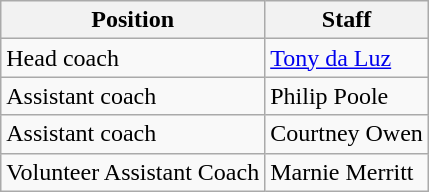<table class="wikitable">
<tr>
<th>Position</th>
<th>Staff</th>
</tr>
<tr>
<td>Head coach</td>
<td><a href='#'>Tony da Luz</a></td>
</tr>
<tr>
<td>Assistant coach</td>
<td>Philip Poole</td>
</tr>
<tr>
<td>Assistant coach</td>
<td>Courtney Owen</td>
</tr>
<tr>
<td>Volunteer Assistant Coach</td>
<td>Marnie Merritt</td>
</tr>
</table>
